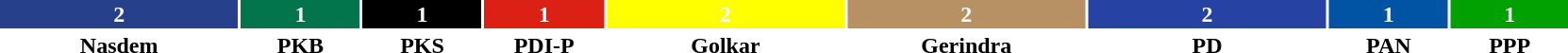<table style="width:88%; text-align:center;">
<tr style="color:white;">
<td style="background:#27408B; width:15.4%;"><strong>2</strong></td>
<td style="background:#02754C; width:7.7%;"><strong>1</strong></td>
<td style="background:#000000; width:7.7%;"><strong>1</strong></td>
<td style="background:#DB2016; width:7.7%;"><strong>1</strong></td>
<td style="background:#FFFF00; width:15.4%;"><strong>2</strong></td>
<td style="background:#B79164; width:15.4%;"><strong>2</strong></td>
<td style="background:#2643A3; width:15.4%;"><strong>2</strong></td>
<td style="background:#0054A3; width:7.7%;"><strong>1</strong></td>
<td style="background:#00A100; width:7.7%;"><strong>1</strong></td>
</tr>
<tr>
<td><span><strong>Nasdem</strong></span></td>
<td><span><strong>PKB</strong></span></td>
<td><span><strong>PKS</strong></span></td>
<td><span><strong>PDI-P</strong></span></td>
<td><span><strong>Golkar</strong></span></td>
<td><span><strong>Gerindra</strong></span></td>
<td><span><strong>PD</strong></span></td>
<td><span><strong>PAN</strong></span></td>
<td><span><strong>PPP</strong></span></td>
</tr>
</table>
